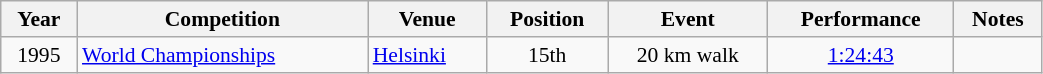<table class="wikitable" width=55% style="font-size:90%; text-align:center;">
<tr>
<th>Year</th>
<th>Competition</th>
<th>Venue</th>
<th>Position</th>
<th>Event</th>
<th>Performance</th>
<th>Notes</th>
</tr>
<tr>
<td>1995</td>
<td align=left><a href='#'>World Championships</a></td>
<td align=left> <a href='#'>Helsinki</a></td>
<td>15th</td>
<td>20 km walk</td>
<td><a href='#'>1:24:43</a></td>
<td></td>
</tr>
</table>
